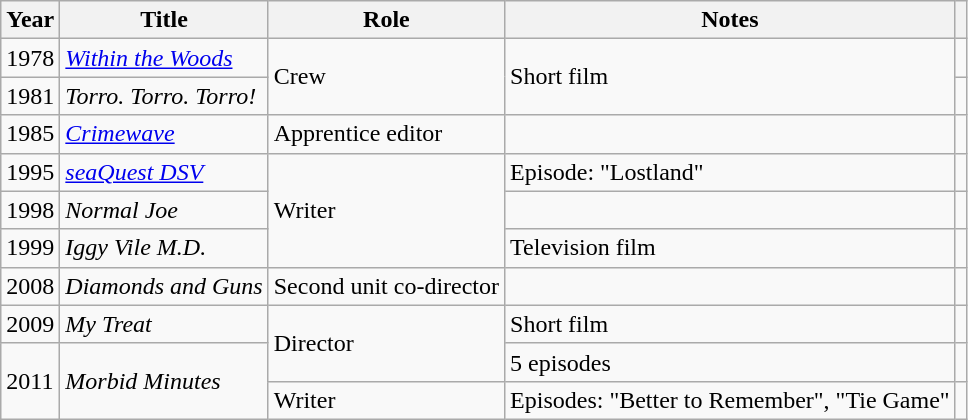<table class="wikitable sortable">
<tr>
<th>Year</th>
<th>Title</th>
<th>Role</th>
<th class="unsortable">Notes</th>
<th class=unsortable></th>
</tr>
<tr>
<td>1978</td>
<td><em><a href='#'>Within the Woods</a></em></td>
<td rowspan="2">Crew</td>
<td rowspan="2">Short film</td>
<td></td>
</tr>
<tr>
<td>1981</td>
<td><em>Torro. Torro. Torro!</em></td>
<td></td>
</tr>
<tr>
<td>1985</td>
<td><em><a href='#'>Crimewave</a></em></td>
<td>Apprentice editor</td>
<td></td>
<td></td>
</tr>
<tr>
<td>1995</td>
<td><em><a href='#'>seaQuest DSV</a></em></td>
<td rowspan="3">Writer</td>
<td>Episode: "Lostland"</td>
<td></td>
</tr>
<tr>
<td>1998</td>
<td><em>Normal Joe</em></td>
<td></td>
<td></td>
</tr>
<tr>
<td>1999</td>
<td><em>Iggy Vile M.D.</em></td>
<td>Television film</td>
<td></td>
</tr>
<tr>
<td>2008</td>
<td><em>Diamonds and Guns</em></td>
<td>Second unit co-director</td>
<td></td>
<td></td>
</tr>
<tr>
<td>2009</td>
<td><em>My Treat</em></td>
<td rowspan="2">Director</td>
<td>Short film</td>
<td></td>
</tr>
<tr>
<td rowspan=2>2011</td>
<td rowspan=2><em>Morbid Minutes</em></td>
<td>5 episodes</td>
<td></td>
</tr>
<tr>
<td>Writer</td>
<td>Episodes: "Better to Remember", "Tie Game"</td>
<td></td>
</tr>
</table>
